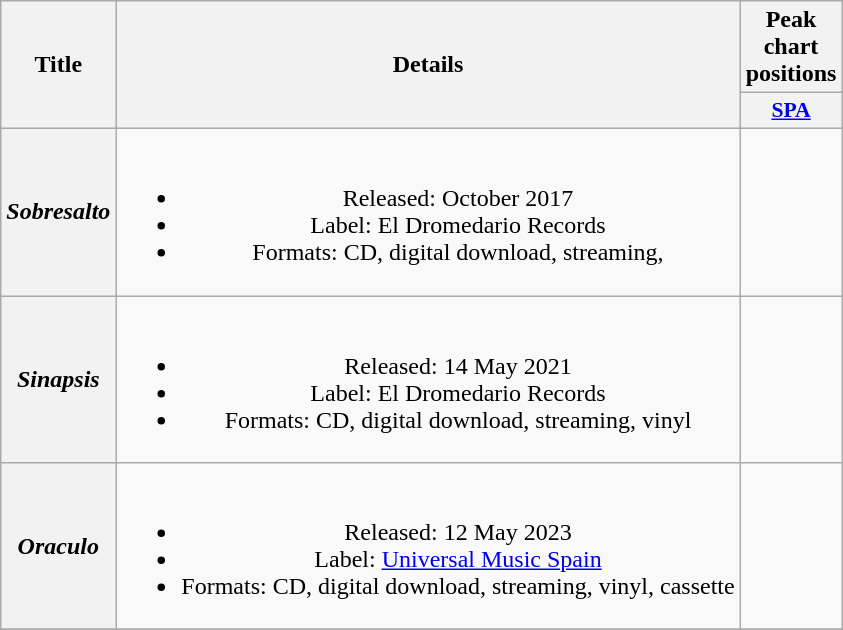<table class="wikitable plainrowheaders" style="text-align:center;">
<tr>
<th scope="col" rowspan="2">Title</th>
<th scope="col" rowspan="2">Details</th>
<th scope="col">Peak chart positions</th>
</tr>
<tr>
<th scope="col" style="width:2.5em;font-size:90%;"><a href='#'>SPA</a><br></th>
</tr>
<tr>
<th scope="row"><em>Sobresalto</em></th>
<td><br><ul><li>Released: October 2017</li><li>Label: El Dromedario Records</li><li>Formats: CD, digital download, streaming,</li></ul></td>
<td></td>
</tr>
<tr>
<th scope="row"><em>Sinapsis</em></th>
<td><br><ul><li>Released: 14 May 2021</li><li>Label: El Dromedario Records</li><li>Formats: CD, digital download, streaming, vinyl</li></ul></td>
<td></td>
</tr>
<tr>
<th scope="row"><em>Oraculo</em></th>
<td><br><ul><li>Released: 12 May 2023</li><li>Label: <a href='#'>Universal Music Spain</a></li><li>Formats: CD, digital download, streaming, vinyl, cassette</li></ul></td>
<td></td>
</tr>
<tr>
</tr>
</table>
